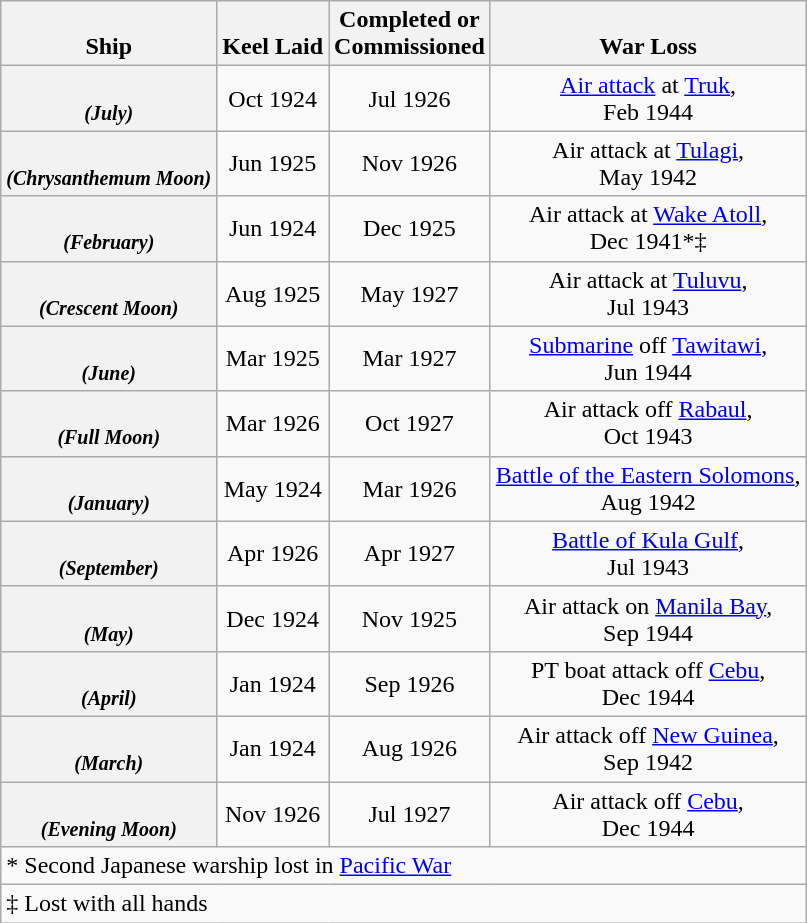<table class="wikitable plainrowheaders" style="text-align: center">
<tr valign="bottom">
<th scope="col">Ship</th>
<th scope="col">Keel Laid</th>
<th scope="col">Completed or<br>Commissioned</th>
<th scope="col">War Loss</th>
</tr>
<tr>
<th><br><small><em>(July)</em></small></th>
<td>Oct 1924</td>
<td>Jul 1926</td>
<td><a href='#'>Air attack</a> at <a href='#'>Truk</a>,<br>Feb 1944</td>
</tr>
<tr>
<th><br><small><em>(Chrysanthemum Moon)</em></small></th>
<td>Jun 1925</td>
<td>Nov 1926</td>
<td>Air attack at <a href='#'>Tulagi</a>,<br>May 1942</td>
</tr>
<tr>
<th><br><small><em>(February)</em></small></th>
<td>Jun 1924</td>
<td>Dec 1925</td>
<td>Air attack at <a href='#'>Wake Atoll</a>,<br>Dec 1941*‡</td>
</tr>
<tr>
<th><br><small><em>(Crescent Moon)</em></small></th>
<td>Aug 1925</td>
<td>May 1927</td>
<td>Air attack at <a href='#'>Tuluvu</a>,<br>Jul 1943</td>
</tr>
<tr>
<th><br><small><em>(June)</em></small></th>
<td>Mar 1925</td>
<td>Mar 1927</td>
<td><a href='#'>Submarine</a> off <a href='#'>Tawitawi</a>,<br>Jun 1944</td>
</tr>
<tr>
<th><br><small><em>(Full Moon)</em></small></th>
<td>Mar 1926</td>
<td>Oct 1927</td>
<td>Air attack off <a href='#'>Rabaul</a>,<br>Oct 1943</td>
</tr>
<tr>
<th><br><small><em>(January)</em></small></th>
<td>May 1924</td>
<td>Mar 1926</td>
<td><a href='#'>Battle of the Eastern Solomons</a>,<br>Aug 1942</td>
</tr>
<tr>
<th><br><small><em>(September)</em></small></th>
<td>Apr 1926</td>
<td>Apr 1927</td>
<td><a href='#'>Battle of Kula Gulf</a>,<br>Jul 1943</td>
</tr>
<tr>
<th><br><small><em>(May)</em></small></th>
<td>Dec 1924</td>
<td>Nov 1925</td>
<td>Air attack on <a href='#'>Manila Bay</a>,<br>Sep 1944</td>
</tr>
<tr>
<th><br><small><em>(April)</em></small></th>
<td>Jan 1924</td>
<td>Sep 1926</td>
<td>PT boat attack off <a href='#'>Cebu</a>,<br>Dec 1944</td>
</tr>
<tr>
<th><br><small><em>(March)</em></small></th>
<td>Jan 1924</td>
<td>Aug 1926</td>
<td>Air attack off <a href='#'>New Guinea</a>,<br>Sep 1942</td>
</tr>
<tr>
<th><br><small><em>(Evening Moon)</em></small></th>
<td>Nov 1926</td>
<td>Jul 1927</td>
<td>Air attack off <a href='#'>Cebu</a>,<br>Dec 1944</td>
</tr>
<tr>
<td colspan=11 style="text-align: left">* Second Japanese warship lost in <a href='#'>Pacific War</a></td>
</tr>
<tr>
<td colspan=11 style="text-align: left">‡ Lost with all hands</td>
</tr>
</table>
